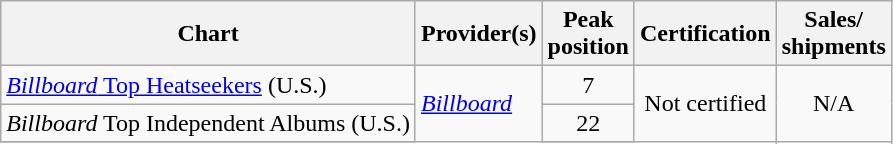<table class="wikitable">
<tr>
<th align="center">Chart</th>
<th align="center">Provider(s)</th>
<th align="center">Peak<br>position</th>
<th align="center">Certification</th>
<th align="center">Sales/<br>shipments</th>
</tr>
<tr>
<td align="left"><a href='#'><em>Billboard</em> Top Heatseekers</a> (U.S.)</td>
<td align="left" rowspan="5"><em><a href='#'>Billboard</a></em></td>
<td align="center">7</td>
<td align="center" rowspan="5">Not certified</td>
<td align="center" rowspan="5">N/A</td>
</tr>
<tr>
<td align="left"><em>Billboard</em> Top Independent Albums (U.S.)</td>
<td align="center">22</td>
</tr>
<tr>
</tr>
</table>
